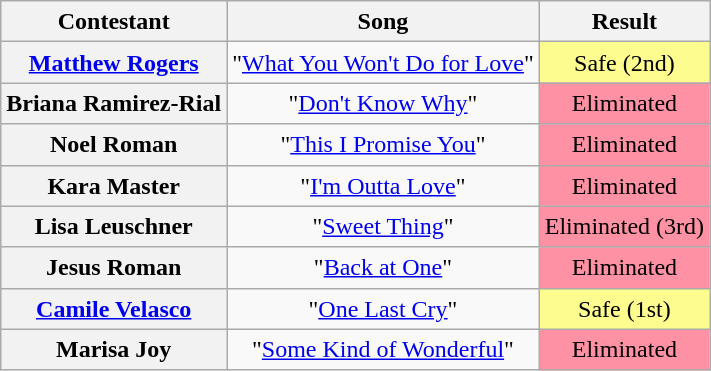<table class="wikitable" style="text-align:center; line-height:20px;">
<tr>
<th scope="col">Contestant</th>
<th scope="col">Song</th>
<th scope="col">Result</th>
</tr>
<tr>
<th scope="row"><a href='#'>Matthew Rogers</a></th>
<td>"<a href='#'>What You Won't Do for Love</a>"</td>
<td style="background:#fdfc8f;">Safe (2nd)</td>
</tr>
<tr>
<th scope="row">Briana Ramirez-Rial</th>
<td>"<a href='#'>Don't Know Why</a>"</td>
<td bgcolor="FF91A4">Eliminated</td>
</tr>
<tr>
<th scope="row">Noel Roman</th>
<td>"<a href='#'>This I Promise You</a>"</td>
<td bgcolor="FF91A4">Eliminated</td>
</tr>
<tr>
<th scope="row">Kara Master</th>
<td>"<a href='#'>I'm Outta Love</a>"</td>
<td bgcolor="FF91A4">Eliminated</td>
</tr>
<tr>
<th scope="row">Lisa Leuschner</th>
<td>"<a href='#'>Sweet Thing</a>"</td>
<td bgcolor="FF91A4">Eliminated (3rd)</td>
</tr>
<tr>
<th scope="row">Jesus Roman</th>
<td>"<a href='#'>Back at One</a>"</td>
<td bgcolor="FF91A4">Eliminated</td>
</tr>
<tr>
<th scope="row"><a href='#'>Camile Velasco</a></th>
<td>"<a href='#'>One Last Cry</a>"</td>
<td style="background:#fdfc8f;">Safe (1st)</td>
</tr>
<tr>
<th scope="row">Marisa Joy</th>
<td>"<a href='#'>Some Kind of Wonderful</a>"</td>
<td bgcolor="FF91A4">Eliminated</td>
</tr>
</table>
